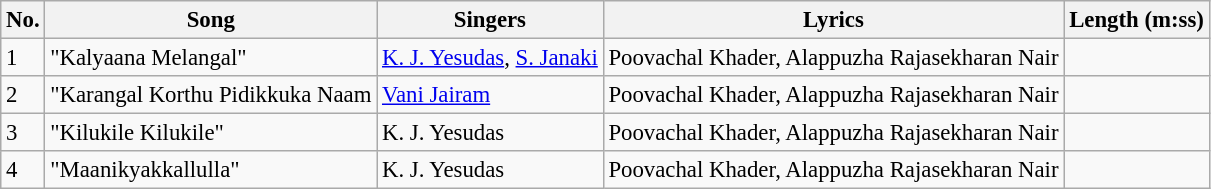<table class="wikitable" style="font-size:95%;">
<tr>
<th>No.</th>
<th>Song</th>
<th>Singers</th>
<th>Lyrics</th>
<th>Length (m:ss)</th>
</tr>
<tr>
<td>1</td>
<td>"Kalyaana Melangal"</td>
<td><a href='#'>K. J. Yesudas</a>, <a href='#'>S. Janaki</a></td>
<td>Poovachal Khader, Alappuzha Rajasekharan Nair</td>
<td></td>
</tr>
<tr>
<td>2</td>
<td>"Karangal Korthu Pidikkuka Naam</td>
<td><a href='#'>Vani Jairam</a></td>
<td>Poovachal Khader, Alappuzha Rajasekharan Nair</td>
<td></td>
</tr>
<tr>
<td>3</td>
<td>"Kilukile Kilukile"</td>
<td>K. J. Yesudas</td>
<td>Poovachal Khader, Alappuzha Rajasekharan Nair</td>
<td></td>
</tr>
<tr>
<td>4</td>
<td>"Maanikyakkallulla"</td>
<td>K. J. Yesudas</td>
<td>Poovachal Khader, Alappuzha Rajasekharan Nair</td>
<td></td>
</tr>
</table>
